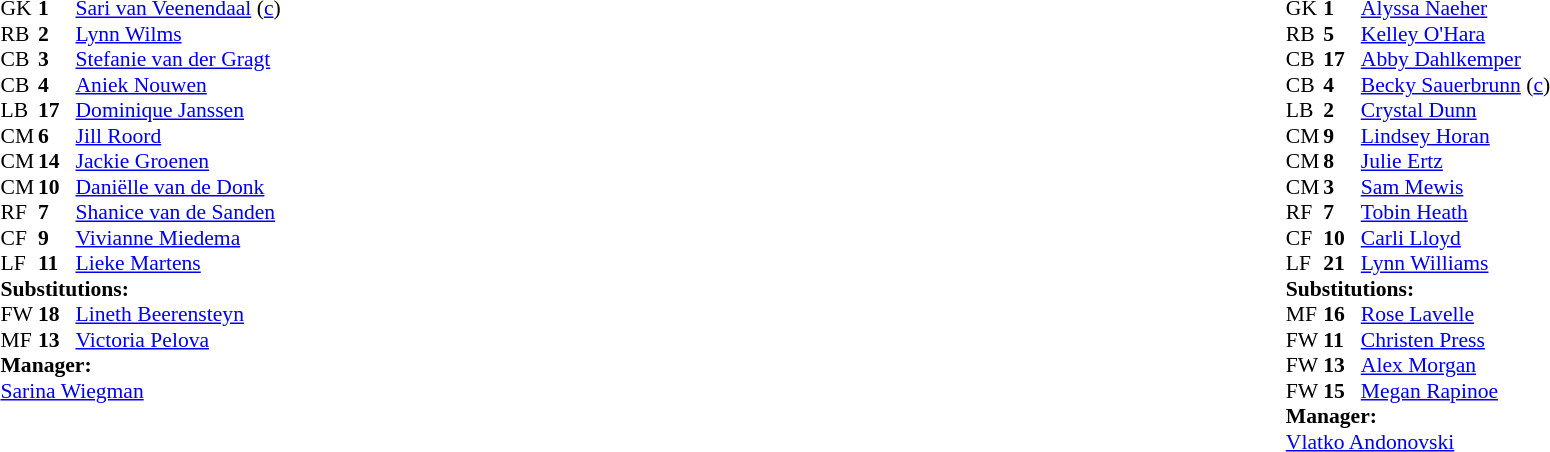<table width="100%">
<tr>
<td valign="top" width="40%"><br><table style="font-size:90%" cellspacing="0" cellpadding="0">
<tr>
<th width=25></th>
<th width=25></th>
</tr>
<tr>
<td>GK</td>
<td><strong>1</strong></td>
<td><a href='#'>Sari van Veenendaal</a> (<a href='#'>c</a>)</td>
</tr>
<tr>
<td>RB</td>
<td><strong>2</strong></td>
<td><a href='#'>Lynn Wilms</a></td>
</tr>
<tr>
<td>CB</td>
<td><strong>3</strong></td>
<td><a href='#'>Stefanie van der Gragt</a></td>
</tr>
<tr>
<td>CB</td>
<td><strong>4</strong></td>
<td><a href='#'>Aniek Nouwen</a></td>
</tr>
<tr>
<td>LB</td>
<td><strong>17</strong></td>
<td><a href='#'>Dominique Janssen</a></td>
</tr>
<tr>
<td>CM</td>
<td><strong>6</strong></td>
<td><a href='#'>Jill Roord</a></td>
<td></td>
<td></td>
</tr>
<tr>
<td>CM</td>
<td><strong>14</strong></td>
<td><a href='#'>Jackie Groenen</a></td>
</tr>
<tr>
<td>CM</td>
<td><strong>10</strong></td>
<td><a href='#'>Daniëlle van de Donk</a></td>
<td></td>
</tr>
<tr>
<td>RF</td>
<td><strong>7</strong></td>
<td><a href='#'>Shanice van de Sanden</a></td>
<td></td>
<td></td>
</tr>
<tr>
<td>CF</td>
<td><strong>9</strong></td>
<td><a href='#'>Vivianne Miedema</a></td>
</tr>
<tr>
<td>LF</td>
<td><strong>11</strong></td>
<td><a href='#'>Lieke Martens</a></td>
</tr>
<tr>
<td colspan=3><strong>Substitutions:</strong></td>
</tr>
<tr>
<td>FW</td>
<td><strong>18</strong></td>
<td><a href='#'>Lineth Beerensteyn</a></td>
<td></td>
<td></td>
</tr>
<tr>
<td>MF</td>
<td><strong>13</strong></td>
<td><a href='#'>Victoria Pelova</a></td>
<td></td>
<td></td>
</tr>
<tr>
<td colspan=3><strong>Manager:</strong></td>
</tr>
<tr>
<td colspan=3><a href='#'>Sarina Wiegman</a></td>
</tr>
</table>
</td>
<td valign="top"></td>
<td valign="top" width="50%"><br><table style="font-size:90%; margin:auto" cellspacing="0" cellpadding="0">
<tr>
<th width=25></th>
<th width=25></th>
</tr>
<tr>
<td>GK</td>
<td><strong>1</strong></td>
<td><a href='#'>Alyssa Naeher</a></td>
</tr>
<tr>
<td>RB</td>
<td><strong>5</strong></td>
<td><a href='#'>Kelley O'Hara</a></td>
<td></td>
</tr>
<tr>
<td>CB</td>
<td><strong>17</strong></td>
<td><a href='#'>Abby Dahlkemper</a></td>
</tr>
<tr>
<td>CB</td>
<td><strong>4</strong></td>
<td><a href='#'>Becky Sauerbrunn</a> (<a href='#'>c</a>)</td>
</tr>
<tr>
<td>LB</td>
<td><strong>2</strong></td>
<td><a href='#'>Crystal Dunn</a></td>
</tr>
<tr>
<td>CM</td>
<td><strong>9</strong></td>
<td><a href='#'>Lindsey Horan</a></td>
<td></td>
</tr>
<tr>
<td>CM</td>
<td><strong>8</strong></td>
<td><a href='#'>Julie Ertz</a></td>
</tr>
<tr>
<td>CM</td>
<td><strong>3</strong></td>
<td><a href='#'>Sam Mewis</a></td>
<td></td>
<td></td>
</tr>
<tr>
<td>RF</td>
<td><strong>7</strong></td>
<td><a href='#'>Tobin Heath</a></td>
<td></td>
<td></td>
</tr>
<tr>
<td>CF</td>
<td><strong>10</strong></td>
<td><a href='#'>Carli Lloyd</a></td>
<td></td>
<td></td>
</tr>
<tr>
<td>LF</td>
<td><strong>21</strong></td>
<td><a href='#'>Lynn Williams</a></td>
<td></td>
<td></td>
</tr>
<tr>
<td colspan=3><strong>Substitutions:</strong></td>
</tr>
<tr>
<td>MF</td>
<td><strong>16</strong></td>
<td><a href='#'>Rose Lavelle</a></td>
<td></td>
<td></td>
</tr>
<tr>
<td>FW</td>
<td><strong>11</strong></td>
<td><a href='#'>Christen Press</a></td>
<td></td>
<td></td>
</tr>
<tr>
<td>FW</td>
<td><strong>13</strong></td>
<td><a href='#'>Alex Morgan</a></td>
<td></td>
<td></td>
</tr>
<tr>
<td>FW</td>
<td><strong>15</strong></td>
<td><a href='#'>Megan Rapinoe</a></td>
<td></td>
<td></td>
</tr>
<tr>
<td colspan=3><strong>Manager:</strong></td>
</tr>
<tr>
<td colspan=3> <a href='#'>Vlatko Andonovski</a></td>
</tr>
</table>
</td>
</tr>
</table>
